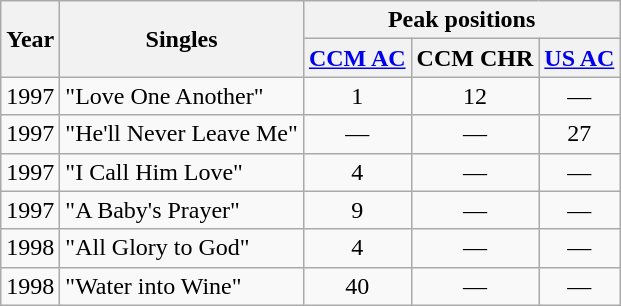<table class="wikitable">
<tr>
<th rowspan="2">Year</th>
<th rowspan="2">Singles</th>
<th colspan="3">Peak positions</th>
</tr>
<tr>
<th><a href='#'>CCM AC</a><br></th>
<th>CCM CHR<br></th>
<th><a href='#'>US AC</a></th>
</tr>
<tr>
<td>1997</td>
<td>"Love One Another"</td>
<td align="center">1</td>
<td align="center">12</td>
<td align="center">—</td>
</tr>
<tr>
<td>1997</td>
<td>"He'll Never Leave Me"</td>
<td align="center">—</td>
<td align="center">—</td>
<td align="center">27</td>
</tr>
<tr>
<td>1997</td>
<td>"I Call Him Love"</td>
<td align="center">4</td>
<td align="center">—</td>
<td align="center">—</td>
</tr>
<tr>
<td>1997</td>
<td>"A Baby's Prayer"</td>
<td align="center">9</td>
<td align="center">—</td>
<td align="center">—</td>
</tr>
<tr>
<td>1998</td>
<td>"All Glory to God"</td>
<td align="center">4</td>
<td align="center">—</td>
<td align="center">—</td>
</tr>
<tr>
<td>1998</td>
<td>"Water into Wine"</td>
<td align="center">40</td>
<td align="center">—</td>
<td align="center">—</td>
</tr>
</table>
